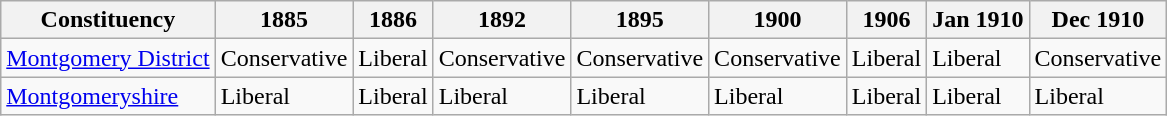<table class="wikitable sortable">
<tr>
<th>Constituency</th>
<th>1885</th>
<th>1886</th>
<th>1892</th>
<th>1895</th>
<th>1900</th>
<th>1906</th>
<th>Jan 1910</th>
<th>Dec 1910</th>
</tr>
<tr>
<td><a href='#'>Montgomery District</a></td>
<td bgcolor=>Conservative</td>
<td bgcolor=>Liberal</td>
<td bgcolor=>Conservative</td>
<td bgcolor=>Conservative</td>
<td bgcolor=>Conservative</td>
<td bgcolor=>Liberal</td>
<td bgcolor=>Liberal</td>
<td bgcolor=>Conservative</td>
</tr>
<tr>
<td><a href='#'>Montgomeryshire</a></td>
<td bgcolor=>Liberal</td>
<td bgcolor=>Liberal</td>
<td bgcolor=>Liberal</td>
<td bgcolor=>Liberal</td>
<td bgcolor=>Liberal</td>
<td bgcolor=>Liberal</td>
<td bgcolor=>Liberal</td>
<td bgcolor=>Liberal</td>
</tr>
</table>
